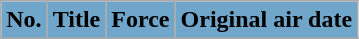<table class="wikitable plainrowheaders" width: 100%;">
<tr>
<th style="background: #6fa6ca;">No.</th>
<th style="background: #6fa6ca;">Title</th>
<th style="background: #6fa6ca;">Force</th>
<th style="background: #6fa6ca;">Original air date</th>
</tr>
<tr>
</tr>
</table>
